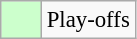<table class="wikitable" style="font-size: 95%">
<tr>
<td bgcolor="#ccffcc" width="20"> </td>
<td>Play-offs</td>
</tr>
</table>
